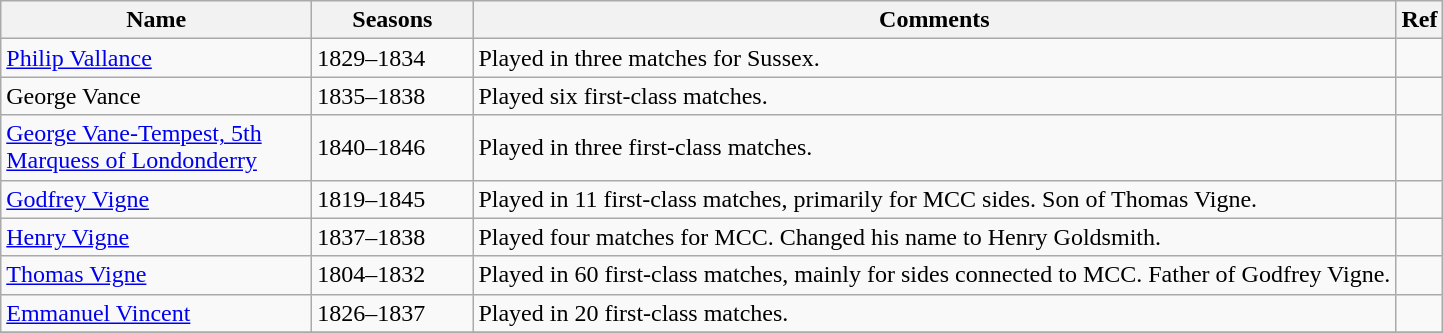<table class="wikitable">
<tr>
<th style="width:200px">Name</th>
<th style="width: 100px">Seasons</th>
<th>Comments</th>
<th>Ref</th>
</tr>
<tr>
<td><a href='#'>Philip Vallance</a></td>
<td>1829–1834</td>
<td>Played in three matches for Sussex.</td>
<td></td>
</tr>
<tr>
<td>George Vance</td>
<td>1835–1838</td>
<td>Played six first-class matches.</td>
<td></td>
</tr>
<tr>
<td><a href='#'>George Vane-Tempest, 5th Marquess of Londonderry</a></td>
<td>1840–1846</td>
<td>Played in three first-class matches.</td>
<td></td>
</tr>
<tr>
<td><a href='#'>Godfrey Vigne</a></td>
<td>1819–1845</td>
<td>Played in 11 first-class matches, primarily for MCC sides. Son of Thomas Vigne.</td>
<td></td>
</tr>
<tr>
<td><a href='#'>Henry Vigne</a></td>
<td>1837–1838</td>
<td>Played four matches for MCC. Changed his name to Henry Goldsmith.</td>
<td></td>
</tr>
<tr>
<td><a href='#'>Thomas Vigne</a></td>
<td>1804–1832</td>
<td>Played in 60 first-class matches, mainly for sides connected to MCC. Father of Godfrey Vigne.</td>
<td></td>
</tr>
<tr>
<td><a href='#'>Emmanuel Vincent</a></td>
<td>1826–1837</td>
<td>Played in 20 first-class matches.</td>
<td></td>
</tr>
<tr>
</tr>
</table>
